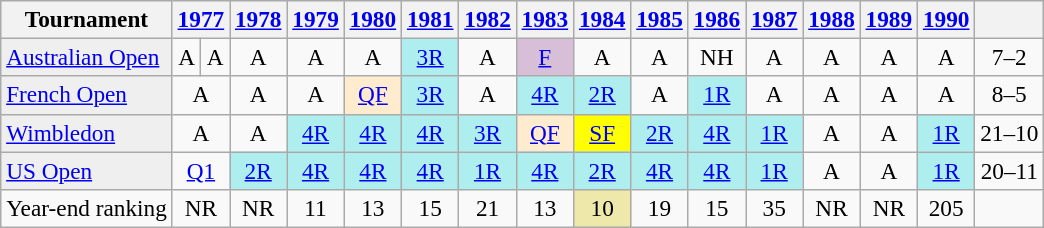<table class="wikitable" style=font-size:97%>
<tr bgcolor="#efefef">
<th>Tournament</th>
<th colspan=2><a href='#'>1977</a></th>
<th><a href='#'>1978</a></th>
<th><a href='#'>1979</a></th>
<th><a href='#'>1980</a></th>
<th><a href='#'>1981</a></th>
<th><a href='#'>1982</a></th>
<th><a href='#'>1983</a></th>
<th><a href='#'>1984</a></th>
<th><a href='#'>1985</a></th>
<th><a href='#'>1986</a></th>
<th><a href='#'>1987</a></th>
<th><a href='#'>1988</a></th>
<th><a href='#'>1989</a></th>
<th><a href='#'>1990</a></th>
<th></th>
</tr>
<tr>
<td style="background:#EFEFEF;"><a href='#'>Australian Open</a></td>
<td align="center">A</td>
<td align="center">A</td>
<td align="center">A</td>
<td align="center">A</td>
<td align="center">A</td>
<td align="center" style="background:#afeeee;"><a href='#'>3R</a></td>
<td align="center">A</td>
<td align="center" style="background:#D8BFD8;"><a href='#'>F</a></td>
<td align="center">A</td>
<td align="center">A</td>
<td align="center">NH</td>
<td align="center">A</td>
<td align="center">A</td>
<td align="center">A</td>
<td align="center">A</td>
<td align="center">7–2</td>
</tr>
<tr>
<td style="background:#EFEFEF;"><a href='#'>French Open</a></td>
<td align="center" colspan=2>A</td>
<td align="center">A</td>
<td align="center">A</td>
<td align="center" style="background:#ffebcd;"><a href='#'>QF</a></td>
<td align="center" style="background:#afeeee;"><a href='#'>3R</a></td>
<td align="center">A</td>
<td align="center" style="background:#afeeee;"><a href='#'>4R</a></td>
<td align="center" style="background:#afeeee;"><a href='#'>2R</a></td>
<td align="center">A</td>
<td align="center" style="background:#afeeee;"><a href='#'>1R</a></td>
<td align="center">A</td>
<td align="center">A</td>
<td align="center">A</td>
<td align="center">A</td>
<td align="center">8–5</td>
</tr>
<tr>
<td style="background:#EFEFEF;"><a href='#'>Wimbledon</a></td>
<td align="center" colspan=2>A</td>
<td align="center">A</td>
<td align="center" style="background:#afeeee;"><a href='#'>4R</a></td>
<td align="center" style="background:#afeeee;"><a href='#'>4R</a></td>
<td align="center" style="background:#afeeee;"><a href='#'>4R</a></td>
<td align="center" style="background:#afeeee;"><a href='#'>3R</a></td>
<td align="center" style="background:#ffebcd;"><a href='#'>QF</a></td>
<td align="center" style="background:yellow;"><a href='#'>SF</a></td>
<td align="center" style="background:#afeeee;"><a href='#'>2R</a></td>
<td align="center" style="background:#afeeee;"><a href='#'>4R</a></td>
<td align="center" style="background:#afeeee;"><a href='#'>1R</a></td>
<td align="center">A</td>
<td align="center">A</td>
<td align="center" style="background:#afeeee;"><a href='#'>1R</a></td>
<td align="center">21–10</td>
</tr>
<tr>
<td style="background:#EFEFEF;"><a href='#'>US Open</a></td>
<td align="center" colspan=2><a href='#'>Q1</a></td>
<td align="center" style="background:#afeeee;"><a href='#'>2R</a></td>
<td align="center" style="background:#afeeee;"><a href='#'>4R</a></td>
<td align="center" style="background:#afeeee;"><a href='#'>4R</a></td>
<td align="center" style="background:#afeeee;"><a href='#'>4R</a></td>
<td align="center" style="background:#afeeee;"><a href='#'>1R</a></td>
<td align="center" style="background:#afeeee;"><a href='#'>4R</a></td>
<td align="center" style="background:#afeeee;"><a href='#'>2R</a></td>
<td align="center" style="background:#afeeee;"><a href='#'>4R</a></td>
<td align="center" style="background:#afeeee;"><a href='#'>4R</a></td>
<td align="center" style="background:#afeeee;"><a href='#'>1R</a></td>
<td align="center">A</td>
<td align="center">A</td>
<td align="center" style="background:#afeeee;"><a href='#'>1R</a></td>
<td align="center">20–11</td>
</tr>
<tr>
<td align=left>Year-end ranking</td>
<td align="center" colspan=2>NR</td>
<td align="center">NR</td>
<td align="center">11</td>
<td align="center">13</td>
<td align="center">15</td>
<td align="center">21</td>
<td align="center">13</td>
<td align="center" bgcolor=EEE8AA>10</td>
<td align="center">19</td>
<td align="center">15</td>
<td align="center">35</td>
<td align="center">NR</td>
<td align="center">NR</td>
<td align="center">205</td>
</tr>
</table>
